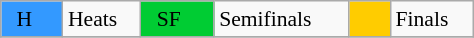<table class="wikitable" style="margin:0.5em auto; font-size:90%;position:relative;" width=25%;>
<tr>
<td bgcolor=#3399ff> H </td>
<td>Heats</td>
<td bgcolor=#00cc33> SF </td>
<td>Semifinals</td>
<td bgcolor=#ffcc00>  </td>
<td>Finals</td>
</tr>
<tr>
</tr>
</table>
